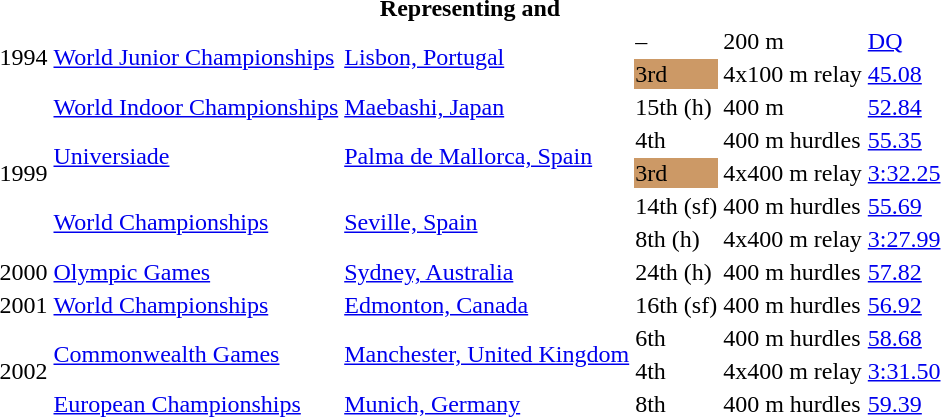<table>
<tr>
<th colspan="6">Representing  and </th>
</tr>
<tr>
<td rowspan=2>1994</td>
<td rowspan=2><a href='#'>World Junior Championships</a></td>
<td rowspan=2><a href='#'>Lisbon, Portugal</a></td>
<td>–</td>
<td>200 m</td>
<td><a href='#'>DQ</a></td>
</tr>
<tr>
<td bgcolor=cc9966>3rd</td>
<td>4x100 m relay</td>
<td><a href='#'>45.08</a></td>
</tr>
<tr>
<td rowspan=5>1999</td>
<td><a href='#'>World Indoor Championships</a></td>
<td><a href='#'>Maebashi, Japan</a></td>
<td>15th (h)</td>
<td>400 m</td>
<td><a href='#'>52.84</a></td>
</tr>
<tr>
<td rowspan=2><a href='#'>Universiade</a></td>
<td rowspan=2><a href='#'>Palma de Mallorca, Spain</a></td>
<td>4th</td>
<td>400 m hurdles</td>
<td><a href='#'>55.35</a></td>
</tr>
<tr>
<td bgcolor=cc9966>3rd</td>
<td>4x400 m relay</td>
<td><a href='#'>3:32.25</a></td>
</tr>
<tr>
<td rowspan=2><a href='#'>World Championships</a></td>
<td rowspan=2><a href='#'>Seville, Spain</a></td>
<td>14th (sf)</td>
<td>400 m hurdles</td>
<td><a href='#'>55.69</a></td>
</tr>
<tr>
<td>8th (h)</td>
<td>4x400 m relay</td>
<td><a href='#'>3:27.99</a></td>
</tr>
<tr>
<td>2000</td>
<td><a href='#'>Olympic Games</a></td>
<td><a href='#'>Sydney, Australia</a></td>
<td>24th (h)</td>
<td>400 m hurdles</td>
<td><a href='#'>57.82</a></td>
</tr>
<tr>
<td>2001</td>
<td><a href='#'>World Championships</a></td>
<td><a href='#'>Edmonton, Canada</a></td>
<td>16th (sf)</td>
<td>400 m hurdles</td>
<td><a href='#'>56.92</a></td>
</tr>
<tr>
<td rowspan=3>2002</td>
<td rowspan=2><a href='#'>Commonwealth Games</a></td>
<td rowspan=2><a href='#'>Manchester, United Kingdom</a></td>
<td>6th</td>
<td>400 m hurdles</td>
<td><a href='#'>58.68</a></td>
</tr>
<tr>
<td>4th</td>
<td>4x400 m relay</td>
<td><a href='#'>3:31.50</a></td>
</tr>
<tr>
<td><a href='#'>European Championships</a></td>
<td><a href='#'>Munich, Germany</a></td>
<td>8th</td>
<td>400 m hurdles</td>
<td><a href='#'>59.39</a></td>
</tr>
</table>
